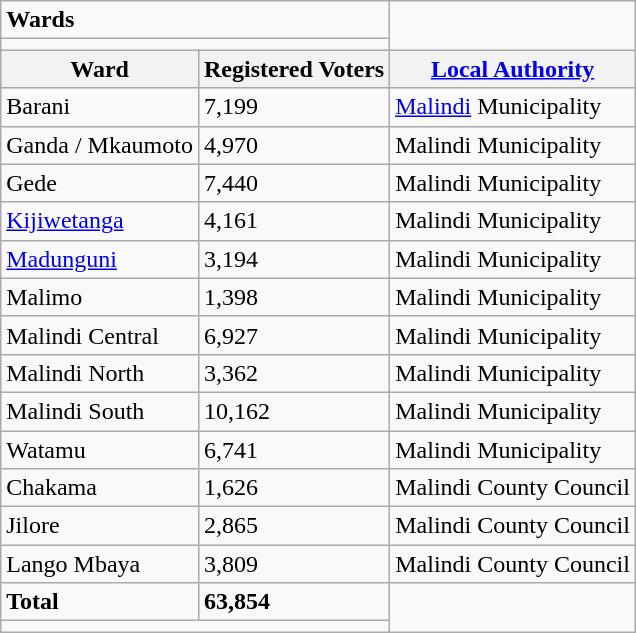<table class="wikitable">
<tr>
<td colspan="2"><strong>Wards</strong></td>
</tr>
<tr>
<td colspan="2"></td>
</tr>
<tr>
<th>Ward</th>
<th>Registered Voters</th>
<th><a href='#'>Local Authority</a></th>
</tr>
<tr>
<td>Barani</td>
<td>7,199</td>
<td><a href='#'>Malindi</a> Municipality</td>
</tr>
<tr>
<td>Ganda / Mkaumoto</td>
<td>4,970</td>
<td>Malindi Municipality</td>
</tr>
<tr>
<td>Gede</td>
<td>7,440</td>
<td>Malindi Municipality</td>
</tr>
<tr>
<td><a href='#'>Kijiwetanga</a></td>
<td>4,161</td>
<td>Malindi Municipality</td>
</tr>
<tr>
<td><a href='#'>Madunguni</a></td>
<td>3,194</td>
<td>Malindi Municipality</td>
</tr>
<tr>
<td>Malimo</td>
<td>1,398</td>
<td>Malindi Municipality</td>
</tr>
<tr>
<td>Malindi Central</td>
<td>6,927</td>
<td>Malindi Municipality</td>
</tr>
<tr>
<td>Malindi North</td>
<td>3,362</td>
<td>Malindi Municipality</td>
</tr>
<tr>
<td>Malindi South</td>
<td>10,162</td>
<td>Malindi Municipality</td>
</tr>
<tr>
<td>Watamu</td>
<td>6,741</td>
<td>Malindi Municipality</td>
</tr>
<tr>
<td>Chakama</td>
<td>1,626</td>
<td>Malindi County Council</td>
</tr>
<tr>
<td>Jilore</td>
<td>2,865</td>
<td>Malindi County Council</td>
</tr>
<tr>
<td>Lango Mbaya</td>
<td>3,809</td>
<td>Malindi County Council</td>
</tr>
<tr>
<td><strong>Total</strong></td>
<td><strong>63,854</strong></td>
</tr>
<tr>
<td colspan="2"></td>
</tr>
</table>
